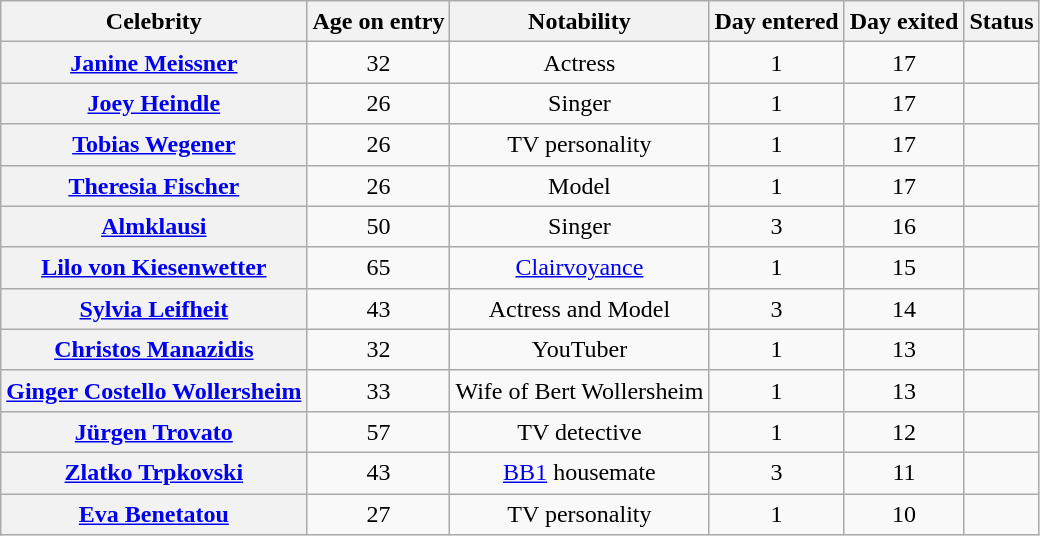<table class="wikitable sortable" style="text-align:center; line-height:20px; width:auto;">
<tr>
<th scope="col">Celebrity</th>
<th scope="col">Age on entry</th>
<th scope="col">Notability</th>
<th scope="col">Day entered</th>
<th scope="col">Day exited</th>
<th scope="col">Status</th>
</tr>
<tr>
<th><a href='#'>Janine Meissner</a></th>
<td>32</td>
<td>Actress</td>
<td>1</td>
<td>17</td>
<td></td>
</tr>
<tr>
<th><a href='#'>Joey Heindle</a></th>
<td>26</td>
<td>Singer</td>
<td>1</td>
<td>17</td>
<td></td>
</tr>
<tr>
<th><a href='#'>Tobias Wegener</a></th>
<td>26</td>
<td>TV personality</td>
<td>1</td>
<td>17</td>
<td></td>
</tr>
<tr>
<th><a href='#'>Theresia Fischer</a></th>
<td>26</td>
<td>Model</td>
<td>1</td>
<td>17</td>
<td></td>
</tr>
<tr>
<th><a href='#'>Almklausi</a></th>
<td>50</td>
<td>Singer</td>
<td>3</td>
<td>16</td>
<td></td>
</tr>
<tr>
<th><a href='#'>Lilo von Kiesenwetter</a></th>
<td>65</td>
<td><a href='#'>Clairvoyance</a></td>
<td>1</td>
<td>15</td>
<td></td>
</tr>
<tr>
<th><a href='#'>Sylvia Leifheit</a></th>
<td>43</td>
<td>Actress and Model</td>
<td>3</td>
<td>14</td>
<td></td>
</tr>
<tr>
<th><a href='#'>Christos Manazidis</a></th>
<td>32</td>
<td>YouTuber</td>
<td>1</td>
<td>13</td>
<td></td>
</tr>
<tr>
<th><a href='#'>Ginger Costello Wollersheim</a></th>
<td>33</td>
<td>Wife of Bert Wollersheim</td>
<td>1</td>
<td>13</td>
<td></td>
</tr>
<tr>
<th><a href='#'>Jürgen Trovato</a></th>
<td>57</td>
<td>TV detective</td>
<td>1</td>
<td>12</td>
<td></td>
</tr>
<tr>
<th><a href='#'>Zlatko Trpkovski</a></th>
<td>43</td>
<td><a href='#'>BB1</a> housemate</td>
<td>3</td>
<td>11</td>
<td></td>
</tr>
<tr>
<th><a href='#'>Eva Benetatou</a></th>
<td>27</td>
<td>TV personality</td>
<td>1</td>
<td>10</td>
<td></td>
</tr>
</table>
